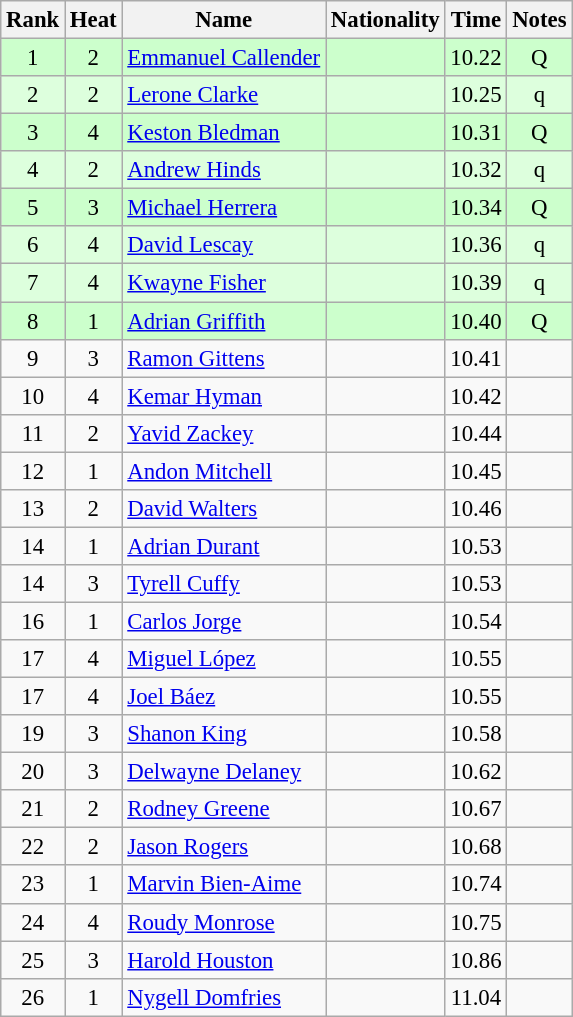<table class="wikitable sortable" style="text-align:center; font-size:95%">
<tr>
<th>Rank</th>
<th>Heat</th>
<th>Name</th>
<th>Nationality</th>
<th>Time</th>
<th>Notes</th>
</tr>
<tr bgcolor=ccffcc>
<td>1</td>
<td>2</td>
<td align=left><a href='#'>Emmanuel Callender</a></td>
<td align=left></td>
<td>10.22</td>
<td>Q</td>
</tr>
<tr bgcolor=ddffdd>
<td>2</td>
<td>2</td>
<td align=left><a href='#'>Lerone Clarke</a></td>
<td align=left></td>
<td>10.25</td>
<td>q</td>
</tr>
<tr bgcolor=ccffcc>
<td>3</td>
<td>4</td>
<td align=left><a href='#'>Keston Bledman</a></td>
<td align=left></td>
<td>10.31</td>
<td>Q</td>
</tr>
<tr bgcolor=ddffdd>
<td>4</td>
<td>2</td>
<td align=left><a href='#'>Andrew Hinds</a></td>
<td align=left></td>
<td>10.32</td>
<td>q</td>
</tr>
<tr bgcolor=ccffcc>
<td>5</td>
<td>3</td>
<td align=left><a href='#'>Michael Herrera</a></td>
<td align=left></td>
<td>10.34</td>
<td>Q</td>
</tr>
<tr bgcolor=ddffdd>
<td>6</td>
<td>4</td>
<td align=left><a href='#'>David Lescay</a></td>
<td align=left></td>
<td>10.36</td>
<td>q</td>
</tr>
<tr bgcolor=ddffdd>
<td>7</td>
<td>4</td>
<td align=left><a href='#'>Kwayne Fisher</a></td>
<td align=left></td>
<td>10.39</td>
<td>q</td>
</tr>
<tr bgcolor=ccffcc>
<td>8</td>
<td>1</td>
<td align=left><a href='#'>Adrian Griffith</a></td>
<td align=left></td>
<td>10.40</td>
<td>Q</td>
</tr>
<tr>
<td>9</td>
<td>3</td>
<td align=left><a href='#'>Ramon Gittens</a></td>
<td align=left></td>
<td>10.41</td>
<td></td>
</tr>
<tr>
<td>10</td>
<td>4</td>
<td align=left><a href='#'>Kemar Hyman</a></td>
<td align=left></td>
<td>10.42</td>
<td></td>
</tr>
<tr>
<td>11</td>
<td>2</td>
<td align=left><a href='#'>Yavid Zackey</a></td>
<td align=left></td>
<td>10.44</td>
<td></td>
</tr>
<tr>
<td>12</td>
<td>1</td>
<td align=left><a href='#'>Andon Mitchell</a></td>
<td align=left></td>
<td>10.45</td>
<td></td>
</tr>
<tr>
<td>13</td>
<td>2</td>
<td align=left><a href='#'>David Walters</a></td>
<td align=left></td>
<td>10.46</td>
<td></td>
</tr>
<tr>
<td>14</td>
<td>1</td>
<td align=left><a href='#'>Adrian Durant</a></td>
<td align=left></td>
<td>10.53</td>
<td></td>
</tr>
<tr>
<td>14</td>
<td>3</td>
<td align=left><a href='#'>Tyrell Cuffy</a></td>
<td align=left></td>
<td>10.53</td>
<td></td>
</tr>
<tr>
<td>16</td>
<td>1</td>
<td align=left><a href='#'>Carlos Jorge</a></td>
<td align=left></td>
<td>10.54</td>
<td></td>
</tr>
<tr>
<td>17</td>
<td>4</td>
<td align=left><a href='#'>Miguel López</a></td>
<td align=left></td>
<td>10.55</td>
<td></td>
</tr>
<tr>
<td>17</td>
<td>4</td>
<td align=left><a href='#'>Joel Báez</a></td>
<td align=left></td>
<td>10.55</td>
<td></td>
</tr>
<tr>
<td>19</td>
<td>3</td>
<td align=left><a href='#'>Shanon King</a></td>
<td align=left></td>
<td>10.58</td>
<td></td>
</tr>
<tr>
<td>20</td>
<td>3</td>
<td align=left><a href='#'>Delwayne Delaney</a></td>
<td align=left></td>
<td>10.62</td>
<td></td>
</tr>
<tr>
<td>21</td>
<td>2</td>
<td align=left><a href='#'>Rodney Greene</a></td>
<td align=left></td>
<td>10.67</td>
<td></td>
</tr>
<tr>
<td>22</td>
<td>2</td>
<td align=left><a href='#'>Jason Rogers</a></td>
<td align=left></td>
<td>10.68</td>
<td></td>
</tr>
<tr>
<td>23</td>
<td>1</td>
<td align=left><a href='#'>Marvin Bien-Aime</a></td>
<td align=left></td>
<td>10.74</td>
<td></td>
</tr>
<tr>
<td>24</td>
<td>4</td>
<td align=left><a href='#'>Roudy Monrose</a></td>
<td align=left></td>
<td>10.75</td>
<td></td>
</tr>
<tr>
<td>25</td>
<td>3</td>
<td align=left><a href='#'>Harold Houston</a></td>
<td align=left></td>
<td>10.86</td>
<td></td>
</tr>
<tr>
<td>26</td>
<td>1</td>
<td align=left><a href='#'>Nygell Domfries</a></td>
<td align=left></td>
<td>11.04</td>
<td></td>
</tr>
</table>
